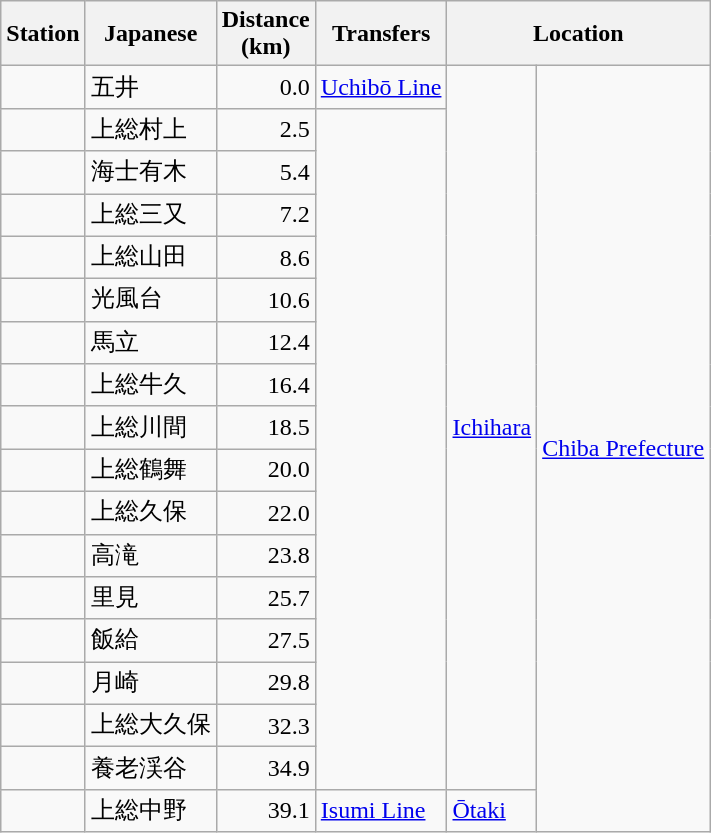<table class=wikitable>
<tr>
<th>Station</th>
<th>Japanese</th>
<th>Distance<br>(km)</th>
<th>Transfers</th>
<th colspan=2>Location</th>
</tr>
<tr>
<td></td>
<td>五井</td>
<td align=right>0.0</td>
<td><a href='#'>Uchibō Line</a></td>
<td rowspan=17><a href='#'>Ichihara</a></td>
<td rowspan=18><a href='#'>Chiba Prefecture</a></td>
</tr>
<tr>
<td></td>
<td>上総村上</td>
<td align=right>2.5</td>
<td rowspan=16> </td>
</tr>
<tr>
<td></td>
<td>海士有木</td>
<td align=right>5.4</td>
</tr>
<tr>
<td></td>
<td>上総三又</td>
<td align=right>7.2</td>
</tr>
<tr>
<td></td>
<td>上総山田</td>
<td align=right>8.6</td>
</tr>
<tr>
<td></td>
<td>光風台</td>
<td align=right>10.6</td>
</tr>
<tr>
<td></td>
<td>馬立</td>
<td align=right>12.4</td>
</tr>
<tr>
<td></td>
<td>上総牛久</td>
<td align=right>16.4</td>
</tr>
<tr>
<td></td>
<td>上総川間</td>
<td align=right>18.5</td>
</tr>
<tr>
<td></td>
<td>上総鶴舞</td>
<td align=right>20.0</td>
</tr>
<tr>
<td></td>
<td>上総久保</td>
<td align=right>22.0</td>
</tr>
<tr>
<td></td>
<td>高滝</td>
<td align=right>23.8</td>
</tr>
<tr>
<td></td>
<td>里見</td>
<td align=right>25.7</td>
</tr>
<tr>
<td></td>
<td>飯給</td>
<td align=right>27.5</td>
</tr>
<tr>
<td></td>
<td>月崎</td>
<td align=right>29.8</td>
</tr>
<tr>
<td></td>
<td>上総大久保</td>
<td align=right>32.3</td>
</tr>
<tr>
<td></td>
<td>養老渓谷</td>
<td align=right>34.9</td>
</tr>
<tr>
<td></td>
<td>上総中野</td>
<td align=right>39.1</td>
<td><a href='#'>Isumi Line</a></td>
<td><a href='#'>Ōtaki</a></td>
</tr>
</table>
